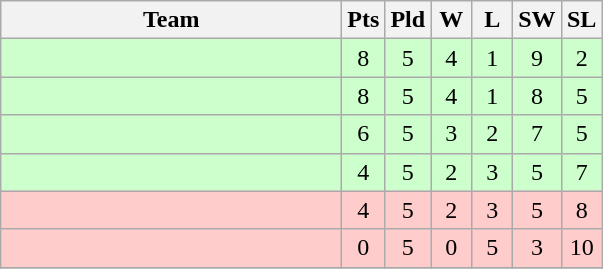<table class=wikitable style="text-align:center">
<tr>
<th width=220>Team</th>
<th width=20>Pts</th>
<th width=20>Pld</th>
<th width=20>W</th>
<th width=20>L</th>
<th width=20>SW</th>
<th width=20>SL</th>
</tr>
<tr style="background:#cfc;">
<td align=left></td>
<td>8</td>
<td>5</td>
<td>4</td>
<td>1</td>
<td>9</td>
<td>2</td>
</tr>
<tr style="background:#cfc;">
<td align=left></td>
<td>8</td>
<td>5</td>
<td>4</td>
<td>1</td>
<td>8</td>
<td>5</td>
</tr>
<tr style="background:#cfc;">
<td align=left></td>
<td>6</td>
<td>5</td>
<td>3</td>
<td>2</td>
<td>7</td>
<td>5</td>
</tr>
<tr style="background:#cfc;">
<td align=left></td>
<td>4</td>
<td>5</td>
<td>2</td>
<td>3</td>
<td>5</td>
<td>7</td>
</tr>
<tr style="background:#fcc;">
<td align=left></td>
<td>4</td>
<td>5</td>
<td>2</td>
<td>3</td>
<td>5</td>
<td>8</td>
</tr>
<tr style="background:#fcc;">
<td align=left></td>
<td>0</td>
<td>5</td>
<td>0</td>
<td>5</td>
<td>3</td>
<td>10</td>
</tr>
<tr>
</tr>
</table>
